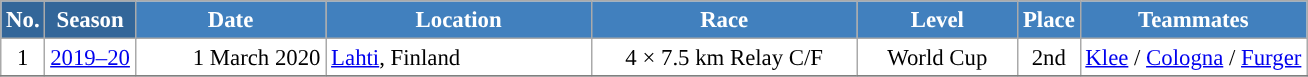<table class="wikitable sortable" style="font-size:95%; text-align:center; border:grey solid 1px; border-collapse:collapse; background:#ffffff;">
<tr style="background:#efefef;">
<th style="background-color:#369; color:white;">No.</th>
<th style="background-color:#369; color:white;">Season</th>
<th style="background-color:#4180be; color:white; width:120px;">Date</th>
<th style="background-color:#4180be; color:white; width:170px;">Location</th>
<th style="background-color:#4180be; color:white; width:170px;">Race</th>
<th style="background-color:#4180be; color:white; width:100px;">Level</th>
<th style="background-color:#4180be; color:white;">Place</th>
<th style="background-color:#4180be; color:white;">Teammates</th>
</tr>
<tr>
<td align=center>1</td>
<td rowspan=1 align=center><a href='#'>2019–20</a></td>
<td align=right>1 March 2020</td>
<td align=left> <a href='#'>Lahti</a>, Finland</td>
<td>4 × 7.5 km Relay C/F</td>
<td>World Cup</td>
<td>2nd</td>
<td><a href='#'>Klee</a> / <a href='#'>Cologna</a> / <a href='#'>Furger</a></td>
</tr>
<tr>
</tr>
</table>
